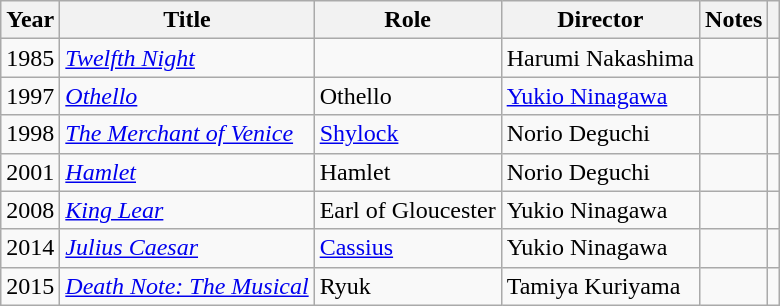<table class="wikitable">
<tr>
<th>Year</th>
<th>Title</th>
<th>Role</th>
<th>Director</th>
<th>Notes</th>
<th></th>
</tr>
<tr>
<td>1985</td>
<td><em><a href='#'>Twelfth Night</a></em></td>
<td></td>
<td>Harumi Nakashima</td>
<td></td>
<td></td>
</tr>
<tr>
<td>1997</td>
<td><em><a href='#'>Othello</a></em></td>
<td>Othello</td>
<td><a href='#'>Yukio Ninagawa</a></td>
<td></td>
<td></td>
</tr>
<tr>
<td>1998</td>
<td><em><a href='#'>The Merchant of Venice</a></em></td>
<td><a href='#'>Shylock</a></td>
<td>Norio Deguchi</td>
<td></td>
<td></td>
</tr>
<tr>
<td>2001</td>
<td><em><a href='#'>Hamlet</a></em></td>
<td>Hamlet</td>
<td>Norio Deguchi</td>
<td></td>
<td></td>
</tr>
<tr>
<td>2008</td>
<td><em><a href='#'>King Lear</a></em></td>
<td>Earl of Gloucester</td>
<td>Yukio Ninagawa</td>
<td></td>
<td></td>
</tr>
<tr>
<td>2014</td>
<td><em><a href='#'>Julius Caesar</a></em></td>
<td><a href='#'>Cassius</a></td>
<td>Yukio Ninagawa</td>
<td></td>
<td></td>
</tr>
<tr>
<td>2015</td>
<td><em><a href='#'>Death Note: The Musical</a></em></td>
<td>Ryuk</td>
<td>Tamiya Kuriyama</td>
<td></td>
<td></td>
</tr>
</table>
